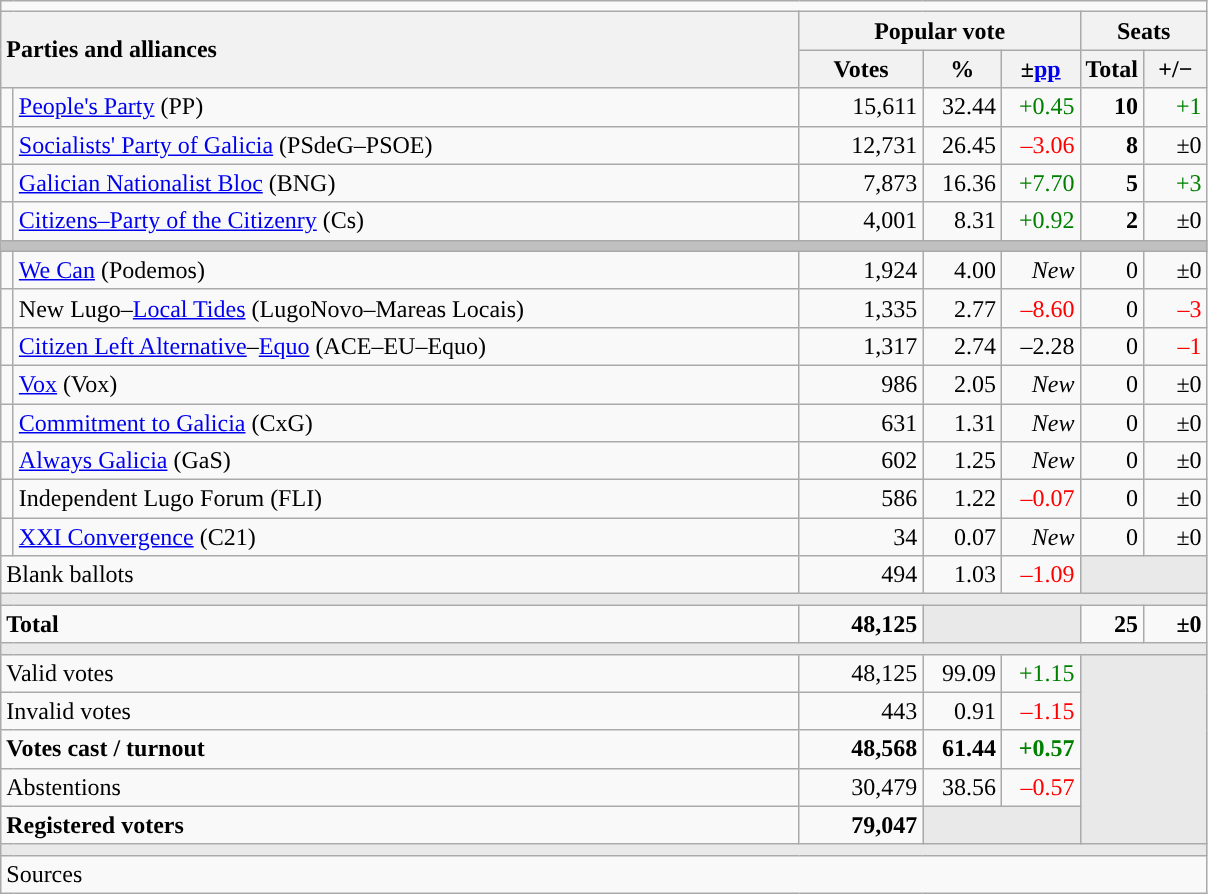<table class="wikitable" style="text-align:right;">
<tr>
<td colspan="7"></td>
</tr>
<tr>
<th style="text-align:left;" rowspan="2" colspan="2" width="525">Parties and alliances</th>
<th colspan="3">Popular vote</th>
<th colspan="2">Seats</th>
</tr>
<tr>
<th width="75">Votes</th>
<th width="45">%</th>
<th width="45">±<a href='#'>pp</a></th>
<th width="35">Total</th>
<th width="35">+/−</th>
</tr>
<tr>
<td width="1" style="color:inherit;background:"></td>
<td align="left"><a href='#'>People's Party</a> (PP)</td>
<td>15,611</td>
<td>32.44</td>
<td style="color:green;">+0.45</td>
<td><strong>10</strong></td>
<td style="color:green;">+1</td>
</tr>
<tr>
<td style="color:inherit;background:"></td>
<td align="left"><a href='#'>Socialists' Party of Galicia</a> (PSdeG–PSOE)</td>
<td>12,731</td>
<td>26.45</td>
<td style="color:red;">–3.06</td>
<td><strong>8</strong></td>
<td>±0</td>
</tr>
<tr>
<td style="color:inherit;background:"></td>
<td align="left"><a href='#'>Galician Nationalist Bloc</a> (BNG)</td>
<td>7,873</td>
<td>16.36</td>
<td style="color:green;">+7.70</td>
<td><strong>5</strong></td>
<td style="color:green;">+3</td>
</tr>
<tr>
<td style="color:inherit;background:"></td>
<td align="left"><a href='#'>Citizens–Party of the Citizenry</a> (Cs)</td>
<td>4,001</td>
<td>8.31</td>
<td style="color:green;">+0.92</td>
<td><strong>2</strong></td>
<td>±0</td>
</tr>
<tr>
<td colspan="7" bgcolor="#C0C0C0"></td>
</tr>
<tr>
<td style="color:inherit;background:"></td>
<td align="left"><a href='#'>We Can</a> (Podemos)</td>
<td>1,924</td>
<td>4.00</td>
<td><em>New</em></td>
<td>0</td>
<td>±0</td>
</tr>
<tr>
<td style="color:inherit;background:"></td>
<td align="left">New Lugo–<a href='#'>Local Tides</a> (LugoNovo–Mareas Locais)</td>
<td>1,335</td>
<td>2.77</td>
<td style="color:red;">–8.60</td>
<td>0</td>
<td style="color:red;">–3</td>
</tr>
<tr>
<td style="color:inherit;background:"></td>
<td align="left"><a href='#'>Citizen Left Alternative</a>–<a href='#'>Equo</a> (ACE–EU–Equo)</td>
<td>1,317</td>
<td>2.74</td>
<td>–2.28</td>
<td>0</td>
<td style="color:red;">–1</td>
</tr>
<tr>
<td style="color:inherit;background:"></td>
<td align="left"><a href='#'>Vox</a> (Vox)</td>
<td>986</td>
<td>2.05</td>
<td><em>New</em></td>
<td>0</td>
<td>±0</td>
</tr>
<tr>
<td style="color:inherit;background:"></td>
<td align="left"><a href='#'>Commitment to Galicia</a> (CxG)</td>
<td>631</td>
<td>1.31</td>
<td><em>New</em></td>
<td>0</td>
<td>±0</td>
</tr>
<tr>
<td style="color:inherit;background:"></td>
<td align="left"><a href='#'>Always Galicia</a> (GaS)</td>
<td>602</td>
<td>1.25</td>
<td><em>New</em></td>
<td>0</td>
<td>±0</td>
</tr>
<tr>
<td style="color:inherit;background:"></td>
<td align="left">Independent Lugo Forum (FLI)</td>
<td>586</td>
<td>1.22</td>
<td style="color:red;">–0.07</td>
<td>0</td>
<td>±0</td>
</tr>
<tr>
<td style="color:inherit;background:"></td>
<td align="left"><a href='#'>XXI Convergence</a> (C21)</td>
<td>34</td>
<td>0.07</td>
<td><em>New</em></td>
<td>0</td>
<td>±0</td>
</tr>
<tr>
<td align="left" colspan="2">Blank ballots</td>
<td>494</td>
<td>1.03</td>
<td style="color:red;">–1.09</td>
<td bgcolor="#E9E9E9" colspan="2"></td>
</tr>
<tr>
<td colspan="7" bgcolor="#E9E9E9"></td>
</tr>
<tr style="font-weight:bold;">
<td align="left" colspan="2">Total</td>
<td>48,125</td>
<td bgcolor="#E9E9E9" colspan="2"></td>
<td>25</td>
<td>±0</td>
</tr>
<tr>
<td colspan="7" bgcolor="#E9E9E9"></td>
</tr>
<tr>
<td align="left" colspan="2">Valid votes</td>
<td>48,125</td>
<td>99.09</td>
<td style="color:green;">+1.15</td>
<td bgcolor="#E9E9E9" colspan="2" rowspan="5"></td>
</tr>
<tr>
<td align="left" colspan="2">Invalid votes</td>
<td>443</td>
<td>0.91</td>
<td style="color:red;">–1.15</td>
</tr>
<tr style="font-weight:bold;">
<td align="left" colspan="2">Votes cast / turnout</td>
<td>48,568</td>
<td>61.44</td>
<td style="color:green;">+0.57</td>
</tr>
<tr>
<td align="left" colspan="2">Abstentions</td>
<td>30,479</td>
<td>38.56</td>
<td style="color:red;">–0.57</td>
</tr>
<tr style="font-weight:bold;">
<td align="left" colspan="2">Registered voters</td>
<td>79,047</td>
<td bgcolor="#E9E9E9" colspan="2"></td>
</tr>
<tr>
<td colspan="7" bgcolor="#E9E9E9"></td>
</tr>
<tr>
<td align="left" colspan="7">Sources</td>
</tr>
</table>
